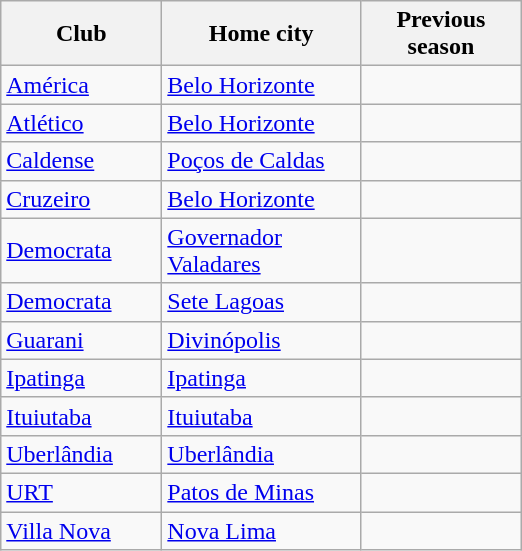<table class="wikitable sortable">
<tr>
<th width=100>Club</th>
<th width=125>Home city</th>
<th width=100>Previous season</th>
</tr>
<tr>
<td><a href='#'>América</a></td>
<td><a href='#'>Belo Horizonte</a></td>
<td></td>
</tr>
<tr>
<td><a href='#'>Atlético</a></td>
<td><a href='#'>Belo Horizonte</a></td>
<td></td>
</tr>
<tr>
<td><a href='#'>Caldense</a></td>
<td><a href='#'>Poços de Caldas</a></td>
<td></td>
</tr>
<tr>
<td><a href='#'>Cruzeiro</a></td>
<td><a href='#'>Belo Horizonte</a></td>
<td></td>
</tr>
<tr>
<td><a href='#'>Democrata</a></td>
<td><a href='#'>Governador Valadares</a></td>
<td></td>
</tr>
<tr>
<td><a href='#'>Democrata</a></td>
<td><a href='#'>Sete Lagoas</a></td>
<td></td>
</tr>
<tr>
<td><a href='#'>Guarani</a></td>
<td><a href='#'>Divinópolis</a></td>
<td></td>
</tr>
<tr>
<td><a href='#'>Ipatinga</a></td>
<td><a href='#'>Ipatinga</a></td>
<td></td>
</tr>
<tr>
<td><a href='#'>Ituiutaba</a></td>
<td><a href='#'>Ituiutaba</a></td>
<td></td>
</tr>
<tr>
<td><a href='#'>Uberlândia</a></td>
<td><a href='#'>Uberlândia</a></td>
<td></td>
</tr>
<tr>
<td><a href='#'>URT</a></td>
<td><a href='#'>Patos de Minas</a></td>
<td></td>
</tr>
<tr>
<td><a href='#'>Villa Nova</a></td>
<td><a href='#'>Nova Lima</a></td>
<td></td>
</tr>
</table>
